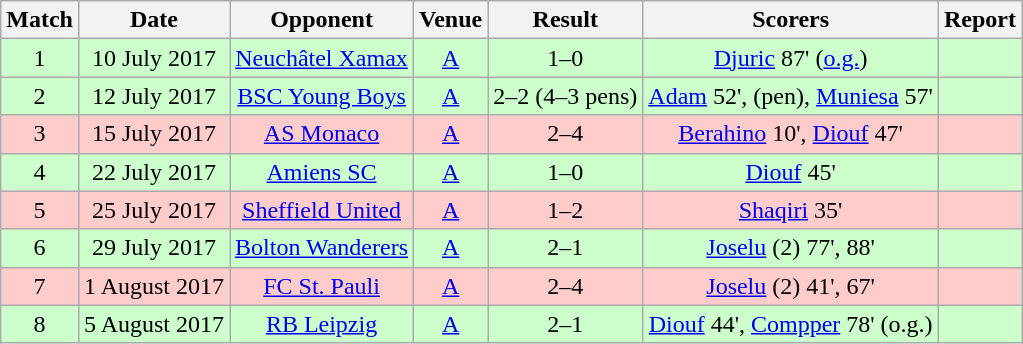<table class="wikitable" style="font-size:100%; text-align:center">
<tr>
<th>Match</th>
<th>Date</th>
<th>Opponent</th>
<th>Venue</th>
<th>Result</th>
<th>Scorers</th>
<th>Report</th>
</tr>
<tr bgcolor=CCFFCC>
<td>1</td>
<td>10 July 2017</td>
<td><a href='#'>Neuchâtel Xamax</a></td>
<td><a href='#'>A</a></td>
<td>1–0</td>
<td><a href='#'>Djuric</a> 87' (<a href='#'>o.g.</a>)</td>
<td></td>
</tr>
<tr bgcolor=CCFFCC>
<td>2</td>
<td>12 July 2017</td>
<td><a href='#'>BSC Young Boys</a></td>
<td><a href='#'>A</a></td>
<td>2–2 (4–3 pens)</td>
<td><a href='#'>Adam</a> 52', (pen), <a href='#'>Muniesa</a> 57'</td>
<td></td>
</tr>
<tr bgcolor=FFCCCC>
<td>3</td>
<td>15 July 2017</td>
<td><a href='#'>AS Monaco</a></td>
<td><a href='#'>A</a></td>
<td>2–4</td>
<td><a href='#'>Berahino</a> 10', <a href='#'>Diouf</a> 47'</td>
<td></td>
</tr>
<tr bgcolor=CCFFCC>
<td>4</td>
<td>22 July 2017</td>
<td><a href='#'>Amiens SC</a></td>
<td><a href='#'>A</a></td>
<td>1–0</td>
<td><a href='#'>Diouf</a> 45'</td>
<td></td>
</tr>
<tr bgcolor=FFCCCC>
<td>5</td>
<td>25 July 2017</td>
<td><a href='#'>Sheffield United</a></td>
<td><a href='#'>A</a></td>
<td>1–2</td>
<td><a href='#'>Shaqiri</a> 35'</td>
<td></td>
</tr>
<tr bgcolor=CCFFCC>
<td>6</td>
<td>29 July 2017</td>
<td><a href='#'>Bolton Wanderers</a></td>
<td><a href='#'>A</a></td>
<td>2–1</td>
<td><a href='#'>Joselu</a> (2) 77', 88'</td>
<td></td>
</tr>
<tr bgcolor=FFCCCC>
<td>7</td>
<td>1 August 2017</td>
<td><a href='#'>FC St. Pauli</a></td>
<td><a href='#'>A</a></td>
<td>2–4</td>
<td><a href='#'>Joselu</a> (2) 41', 67'</td>
<td></td>
</tr>
<tr bgcolor=CCFFCC>
<td>8</td>
<td>5 August 2017</td>
<td><a href='#'>RB Leipzig</a></td>
<td><a href='#'>A</a></td>
<td>2–1</td>
<td><a href='#'>Diouf</a> 44', <a href='#'>Compper</a> 78' (o.g.)</td>
<td></td>
</tr>
</table>
